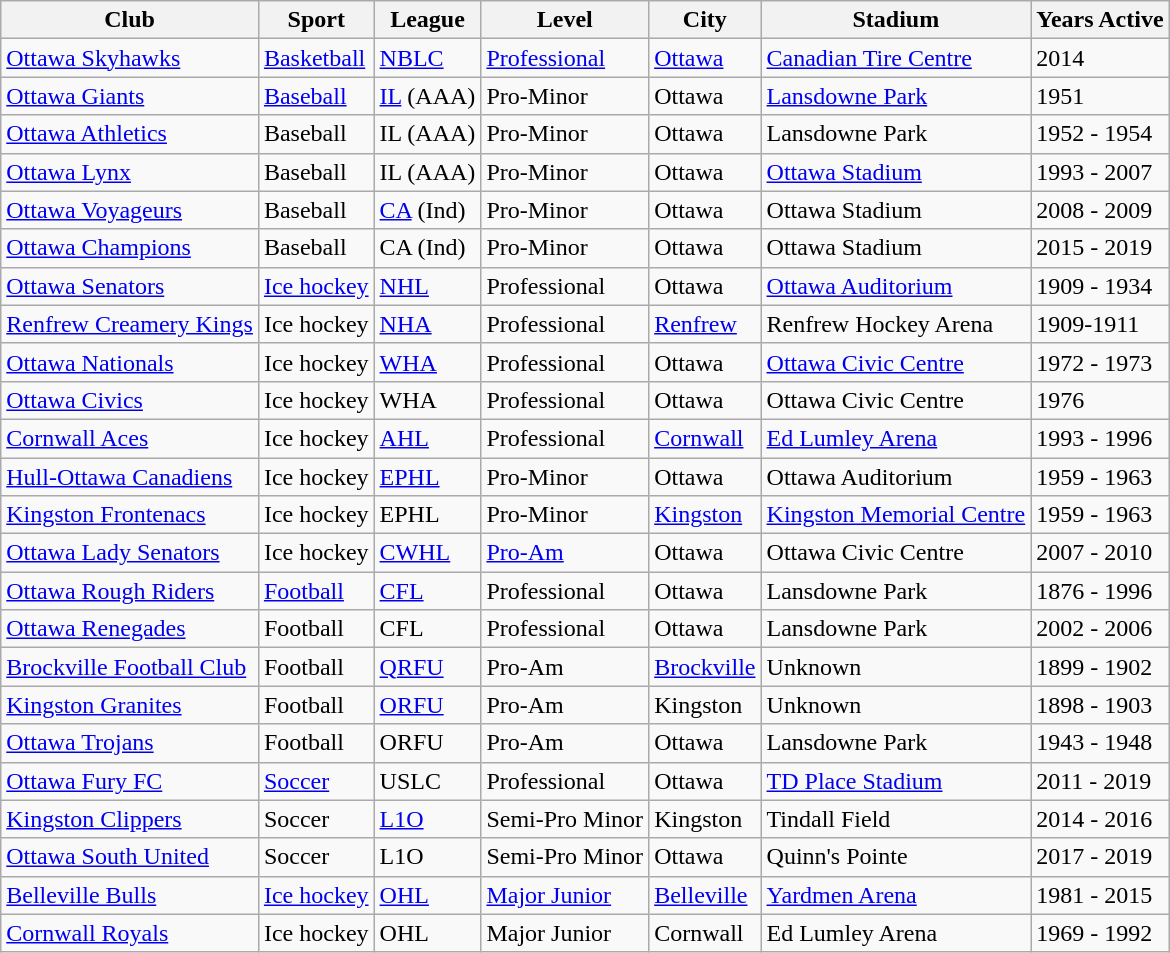<table class="wikitable sortable">
<tr>
<th>Club</th>
<th>Sport</th>
<th>League</th>
<th>Level</th>
<th>City</th>
<th>Stadium</th>
<th>Years Active</th>
</tr>
<tr>
<td><a href='#'>Ottawa Skyhawks</a></td>
<td><a href='#'>Basketball</a></td>
<td><a href='#'>NBLC</a></td>
<td><a href='#'>Professional</a></td>
<td><a href='#'>Ottawa</a></td>
<td><a href='#'>Canadian Tire Centre</a></td>
<td>2014</td>
</tr>
<tr>
<td><a href='#'>Ottawa Giants</a></td>
<td><a href='#'>Baseball</a></td>
<td><a href='#'>IL</a> (AAA)</td>
<td>Pro-Minor</td>
<td>Ottawa</td>
<td><a href='#'>Lansdowne Park</a></td>
<td>1951</td>
</tr>
<tr>
<td><a href='#'>Ottawa Athletics</a></td>
<td>Baseball</td>
<td>IL (AAA)</td>
<td>Pro-Minor</td>
<td>Ottawa</td>
<td>Lansdowne Park</td>
<td>1952 - 1954</td>
</tr>
<tr>
<td><a href='#'>Ottawa Lynx</a></td>
<td>Baseball</td>
<td>IL (AAA)</td>
<td>Pro-Minor</td>
<td>Ottawa</td>
<td><a href='#'>Ottawa Stadium</a></td>
<td>1993 - 2007</td>
</tr>
<tr>
<td><a href='#'>Ottawa Voyageurs</a></td>
<td>Baseball</td>
<td><a href='#'>CA</a> (Ind)</td>
<td>Pro-Minor</td>
<td>Ottawa</td>
<td>Ottawa Stadium</td>
<td>2008 - 2009</td>
</tr>
<tr>
<td><a href='#'>Ottawa Champions</a></td>
<td>Baseball</td>
<td>CA (Ind)</td>
<td>Pro-Minor</td>
<td>Ottawa</td>
<td>Ottawa Stadium</td>
<td>2015 - 2019</td>
</tr>
<tr>
<td><a href='#'>Ottawa Senators</a></td>
<td><a href='#'>Ice hockey</a></td>
<td><a href='#'>NHL</a></td>
<td>Professional</td>
<td>Ottawa</td>
<td><a href='#'>Ottawa Auditorium</a></td>
<td>1909 - 1934</td>
</tr>
<tr>
<td><a href='#'>Renfrew Creamery Kings</a></td>
<td>Ice hockey</td>
<td><a href='#'>NHA</a></td>
<td>Professional</td>
<td><a href='#'>Renfrew</a></td>
<td>Renfrew Hockey Arena</td>
<td>1909-1911</td>
</tr>
<tr>
<td><a href='#'>Ottawa Nationals</a></td>
<td>Ice hockey</td>
<td><a href='#'>WHA</a></td>
<td>Professional</td>
<td>Ottawa</td>
<td><a href='#'>Ottawa Civic Centre</a></td>
<td>1972 - 1973</td>
</tr>
<tr>
<td><a href='#'>Ottawa Civics</a></td>
<td>Ice hockey</td>
<td>WHA</td>
<td>Professional</td>
<td>Ottawa</td>
<td>Ottawa Civic Centre</td>
<td>1976</td>
</tr>
<tr>
<td><a href='#'>Cornwall Aces</a></td>
<td>Ice hockey</td>
<td><a href='#'>AHL</a></td>
<td>Professional</td>
<td><a href='#'>Cornwall</a></td>
<td><a href='#'>Ed Lumley Arena</a></td>
<td>1993 - 1996</td>
</tr>
<tr>
<td><a href='#'>Hull-Ottawa Canadiens</a></td>
<td>Ice hockey</td>
<td><a href='#'>EPHL</a></td>
<td>Pro-Minor</td>
<td>Ottawa</td>
<td>Ottawa Auditorium</td>
<td>1959 - 1963</td>
</tr>
<tr>
<td><a href='#'>Kingston Frontenacs</a></td>
<td>Ice hockey</td>
<td>EPHL</td>
<td>Pro-Minor</td>
<td><a href='#'>Kingston</a></td>
<td><a href='#'>Kingston Memorial Centre</a></td>
<td>1959 - 1963</td>
</tr>
<tr>
<td><a href='#'>Ottawa Lady Senators</a></td>
<td>Ice hockey</td>
<td><a href='#'>CWHL</a></td>
<td><a href='#'>Pro-Am</a></td>
<td>Ottawa</td>
<td>Ottawa Civic Centre</td>
<td>2007 - 2010</td>
</tr>
<tr>
<td><a href='#'>Ottawa Rough Riders</a></td>
<td><a href='#'>Football</a></td>
<td><a href='#'>CFL</a></td>
<td>Professional</td>
<td>Ottawa</td>
<td>Lansdowne Park</td>
<td>1876 - 1996</td>
</tr>
<tr>
<td><a href='#'>Ottawa Renegades</a></td>
<td>Football</td>
<td>CFL</td>
<td>Professional</td>
<td>Ottawa</td>
<td>Lansdowne Park</td>
<td>2002 - 2006</td>
</tr>
<tr>
<td><a href='#'>Brockville Football Club</a></td>
<td>Football</td>
<td><a href='#'>QRFU</a></td>
<td>Pro-Am</td>
<td><a href='#'>Brockville</a></td>
<td>Unknown</td>
<td>1899 - 1902</td>
</tr>
<tr>
<td><a href='#'>Kingston Granites</a></td>
<td>Football</td>
<td><a href='#'>ORFU</a></td>
<td>Pro-Am</td>
<td>Kingston</td>
<td>Unknown</td>
<td>1898 - 1903</td>
</tr>
<tr>
<td><a href='#'>Ottawa Trojans</a></td>
<td>Football</td>
<td>ORFU</td>
<td>Pro-Am</td>
<td>Ottawa</td>
<td>Lansdowne Park</td>
<td>1943 - 1948</td>
</tr>
<tr>
<td><a href='#'>Ottawa Fury FC</a></td>
<td><a href='#'>Soccer</a></td>
<td>USLC</td>
<td>Professional</td>
<td>Ottawa</td>
<td><a href='#'>TD Place Stadium</a></td>
<td>2011 - 2019</td>
</tr>
<tr>
<td><a href='#'>Kingston Clippers</a></td>
<td>Soccer</td>
<td><a href='#'>L1O</a></td>
<td>Semi-Pro Minor</td>
<td>Kingston</td>
<td>Tindall Field</td>
<td>2014 - 2016</td>
</tr>
<tr>
<td><a href='#'>Ottawa South United</a></td>
<td>Soccer</td>
<td>L1O</td>
<td>Semi-Pro Minor</td>
<td>Ottawa</td>
<td>Quinn's Pointe</td>
<td>2017 - 2019</td>
</tr>
<tr>
<td><a href='#'>Belleville Bulls</a></td>
<td><a href='#'>Ice hockey</a></td>
<td><a href='#'>OHL</a></td>
<td><a href='#'>Major Junior</a></td>
<td><a href='#'>Belleville</a></td>
<td><a href='#'>Yardmen Arena</a></td>
<td>1981 - 2015</td>
</tr>
<tr>
<td><a href='#'>Cornwall Royals</a></td>
<td>Ice hockey</td>
<td>OHL</td>
<td>Major Junior</td>
<td>Cornwall</td>
<td>Ed Lumley Arena</td>
<td>1969 - 1992</td>
</tr>
</table>
